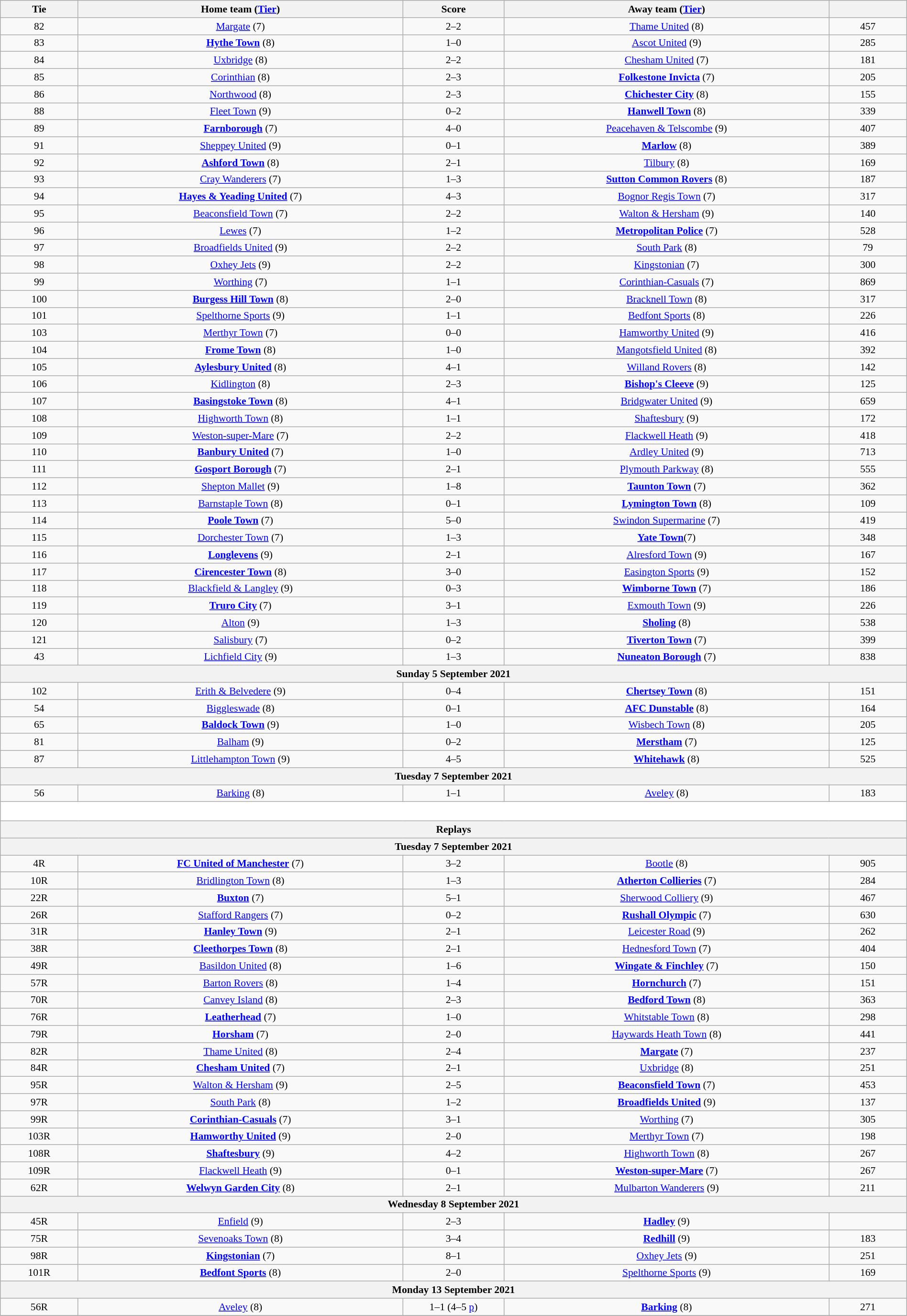<table class="wikitable" style="text-align:center; font-size:90%; width:100%">
<tr>
<th scope="col" style="width:  8.43%;">Tie</th>
<th scope="col" style="width: 35.29%;">Home team (<a href='#'>Tier</a>)</th>
<th scope="col" style="width: 11.00%;">Score</th>
<th scope="col" style="width: 35.29%;">Away team (<a href='#'>Tier</a>)</th>
<th scope="col" style="width:  8.43%;"></th>
</tr>
<tr>
<td>82</td>
<td><a href='#'>Margate</a> (7)</td>
<td>2–2</td>
<td><a href='#'>Thame United</a> (8)</td>
<td>457</td>
</tr>
<tr>
<td>83</td>
<td><strong><a href='#'>Hythe Town</a></strong> (8)</td>
<td>1–0</td>
<td><a href='#'>Ascot United</a> (9)</td>
<td>285</td>
</tr>
<tr>
<td>84</td>
<td><a href='#'>Uxbridge</a> (8)</td>
<td>2–2</td>
<td><a href='#'>Chesham United</a> (7)</td>
<td>181</td>
</tr>
<tr>
<td>85</td>
<td><a href='#'>Corinthian</a> (8)</td>
<td>2–3</td>
<td><strong><a href='#'>Folkestone Invicta</a></strong> (7)</td>
<td>205</td>
</tr>
<tr>
<td>86</td>
<td><a href='#'>Northwood</a> (8)</td>
<td>2–3</td>
<td><strong><a href='#'>Chichester City</a></strong> (8)</td>
<td>155</td>
</tr>
<tr>
<td>88</td>
<td><a href='#'>Fleet Town</a> (9)</td>
<td>0–2</td>
<td><strong><a href='#'>Hanwell Town</a></strong> (8)</td>
<td>339</td>
</tr>
<tr>
<td>89</td>
<td><strong><a href='#'>Farnborough</a></strong> (7)</td>
<td>4–0</td>
<td><a href='#'>Peacehaven & Telscombe</a> (9)</td>
<td>407</td>
</tr>
<tr>
<td>91</td>
<td><a href='#'>Sheppey United</a> (9)</td>
<td>0–1</td>
<td><strong><a href='#'>Marlow</a></strong> (8)</td>
<td>389</td>
</tr>
<tr>
<td>92</td>
<td><strong><a href='#'>Ashford Town</a></strong> (8)</td>
<td>2–1</td>
<td><a href='#'>Tilbury</a> (8)</td>
<td>169</td>
</tr>
<tr>
<td>93</td>
<td><a href='#'>Cray Wanderers</a> (7)</td>
<td>1–3</td>
<td><strong><a href='#'>Sutton Common Rovers</a></strong> (8)</td>
<td>187</td>
</tr>
<tr>
<td>94</td>
<td><strong><a href='#'>Hayes & Yeading United</a></strong> (7)</td>
<td>4–3</td>
<td><a href='#'>Bognor Regis Town</a> (7)</td>
<td>317</td>
</tr>
<tr>
<td>95</td>
<td><a href='#'>Beaconsfield Town</a> (7)</td>
<td>2–2</td>
<td><a href='#'>Walton & Hersham</a> (9)</td>
<td>140</td>
</tr>
<tr>
<td>96</td>
<td><a href='#'>Lewes</a> (7)</td>
<td>1–2</td>
<td><strong><a href='#'>Metropolitan Police</a></strong> (7)</td>
<td>528</td>
</tr>
<tr>
<td>97</td>
<td><a href='#'>Broadfields United</a> (9)</td>
<td>2–2</td>
<td><a href='#'>South Park</a> (8)</td>
<td>79</td>
</tr>
<tr>
<td>98</td>
<td><a href='#'>Oxhey Jets</a> (9)</td>
<td>2–2</td>
<td><a href='#'>Kingstonian</a> (7)</td>
<td>300</td>
</tr>
<tr>
<td>99</td>
<td><a href='#'>Worthing</a> (7)</td>
<td>1–1</td>
<td><a href='#'>Corinthian-Casuals</a> (7)</td>
<td>869</td>
</tr>
<tr>
<td>100</td>
<td><strong><a href='#'>Burgess Hill Town</a></strong> (8)</td>
<td>2–0</td>
<td><a href='#'>Bracknell Town</a> (8)</td>
<td>317</td>
</tr>
<tr>
<td>101</td>
<td><a href='#'>Spelthorne Sports</a> (9)</td>
<td>1–1</td>
<td><a href='#'>Bedfont Sports</a> (8)</td>
<td>226</td>
</tr>
<tr>
<td>103</td>
<td><a href='#'>Merthyr Town</a> (7)</td>
<td>0–0</td>
<td><a href='#'>Hamworthy United</a> (9)</td>
<td>416</td>
</tr>
<tr>
<td>104</td>
<td><strong><a href='#'>Frome Town</a></strong> (8)</td>
<td>1–0</td>
<td><a href='#'>Mangotsfield United</a> (8)</td>
<td>392</td>
</tr>
<tr>
<td>105</td>
<td><strong><a href='#'>Aylesbury United</a></strong> (8)</td>
<td>4–1</td>
<td><a href='#'>Willand Rovers</a> (8)</td>
<td>142</td>
</tr>
<tr>
<td>106</td>
<td><a href='#'>Kidlington</a> (8)</td>
<td>2–3</td>
<td><strong><a href='#'>Bishop's Cleeve</a></strong> (9)</td>
<td>125</td>
</tr>
<tr>
<td>107</td>
<td><strong><a href='#'>Basingstoke Town</a></strong> (8)</td>
<td>4–1</td>
<td><a href='#'>Bridgwater United</a> (9)</td>
<td>659</td>
</tr>
<tr>
<td>108</td>
<td><a href='#'>Highworth Town</a> (8)</td>
<td>1–1</td>
<td><a href='#'>Shaftesbury</a> (9)</td>
<td>172</td>
</tr>
<tr>
<td>109</td>
<td><a href='#'>Weston-super-Mare</a> (7)</td>
<td>2–2</td>
<td><a href='#'>Flackwell Heath</a> (9)</td>
<td>418</td>
</tr>
<tr>
<td>110</td>
<td><strong><a href='#'>Banbury United</a></strong> (7)</td>
<td>1–0</td>
<td><a href='#'>Ardley United</a> (9)</td>
<td>713</td>
</tr>
<tr>
<td>111</td>
<td><strong><a href='#'>Gosport Borough</a></strong> (7)</td>
<td>2–1</td>
<td><a href='#'>Plymouth Parkway</a> (8)</td>
<td>555</td>
</tr>
<tr>
<td>112</td>
<td><a href='#'>Shepton Mallet</a> (9)</td>
<td>1–8</td>
<td><strong><a href='#'>Taunton Town</a></strong> (7)</td>
<td>362</td>
</tr>
<tr>
<td>113</td>
<td><a href='#'>Barnstaple Town</a> (8)</td>
<td>0–1</td>
<td><strong><a href='#'>Lymington Town</a></strong> (8)</td>
<td>109</td>
</tr>
<tr>
<td>114</td>
<td><strong><a href='#'>Poole Town</a></strong> (7)</td>
<td>5–0</td>
<td><a href='#'>Swindon Supermarine</a> (7)</td>
<td>419</td>
</tr>
<tr>
<td>115</td>
<td><a href='#'>Dorchester Town</a> (7)</td>
<td>1–3</td>
<td><strong><a href='#'>Yate Town</a></strong>(7)</td>
<td>348</td>
</tr>
<tr>
<td>116</td>
<td><strong><a href='#'>Longlevens</a></strong> (9)</td>
<td>2–1</td>
<td><a href='#'>Alresford Town</a> (9)</td>
<td>167</td>
</tr>
<tr>
<td>117</td>
<td><strong><a href='#'>Cirencester Town</a></strong> (8)</td>
<td>3–0</td>
<td><a href='#'>Easington Sports</a> (9)</td>
<td>152</td>
</tr>
<tr>
<td>118</td>
<td><a href='#'>Blackfield & Langley</a> (9)</td>
<td>0–3</td>
<td><strong><a href='#'>Wimborne Town</a></strong> (7)</td>
<td>186</td>
</tr>
<tr>
<td>119</td>
<td><strong><a href='#'>Truro City</a></strong> (7)</td>
<td>3–1</td>
<td><a href='#'>Exmouth Town</a> (9)</td>
<td>226</td>
</tr>
<tr>
<td>120</td>
<td><a href='#'>Alton</a> (9)</td>
<td>1–3</td>
<td><strong><a href='#'>Sholing</a></strong> (8)</td>
<td>538</td>
</tr>
<tr>
<td>121</td>
<td><a href='#'>Salisbury</a> (7)</td>
<td>0–2</td>
<td><strong><a href='#'>Tiverton Town</a></strong> (7)</td>
<td>399</td>
</tr>
<tr>
<td>43</td>
<td><a href='#'>Lichfield City</a> (9)</td>
<td>1–3</td>
<td><strong><a href='#'>Nuneaton Borough</a></strong> (7)</td>
<td>838</td>
</tr>
<tr>
<th colspan="5"><strong>Sunday 5 September 2021</strong></th>
</tr>
<tr>
<td>102</td>
<td><a href='#'>Erith & Belvedere</a> (9)</td>
<td>0–4</td>
<td><strong><a href='#'>Chertsey Town</a></strong> (8)</td>
<td>151</td>
</tr>
<tr>
<td>54</td>
<td><a href='#'>Biggleswade</a> (8)</td>
<td>0–1</td>
<td><strong><a href='#'>AFC Dunstable</a></strong> (8)</td>
<td>164</td>
</tr>
<tr>
<td>65</td>
<td><strong><a href='#'>Baldock Town</a></strong> (9)</td>
<td>1–0</td>
<td><a href='#'>Wisbech Town</a> (8)</td>
<td>205</td>
</tr>
<tr>
<td>81</td>
<td><a href='#'>Balham</a> (9)</td>
<td>0–2</td>
<td><strong><a href='#'>Merstham</a></strong> (7)</td>
<td>125</td>
</tr>
<tr>
<td>87</td>
<td><a href='#'>Littlehampton Town</a> (9)</td>
<td>4–5</td>
<td><strong><a href='#'>Whitehawk</a></strong> (8)</td>
<td>525</td>
</tr>
<tr>
<th colspan="5"><strong>Tuesday 7 September 2021</strong></th>
</tr>
<tr>
<td>56</td>
<td><a href='#'>Barking</a> (8)</td>
<td>1–1</td>
<td><a href='#'>Aveley</a> (8)</td>
<td>183</td>
</tr>
<tr>
<td colspan="5" style="height: 20px; background:White;"></td>
</tr>
<tr>
<th colspan="5"><strong>Replays</strong></th>
</tr>
<tr>
<th colspan="5"><strong>Tuesday 7 September 2021</strong></th>
</tr>
<tr>
<td>4R</td>
<td><strong><a href='#'>FC United of Manchester</a></strong> (7)</td>
<td>3–2</td>
<td><a href='#'>Bootle</a> (8)</td>
<td>905</td>
</tr>
<tr>
<td>10R</td>
<td><a href='#'>Bridlington Town</a> (8)</td>
<td>1–3</td>
<td><strong><a href='#'>Atherton Collieries</a></strong> (7)</td>
<td>284</td>
</tr>
<tr>
<td>22R</td>
<td><strong><a href='#'>Buxton</a></strong> (7)</td>
<td>5–1</td>
<td><a href='#'>Sherwood Colliery</a> (9)</td>
<td>467</td>
</tr>
<tr>
<td>26R</td>
<td><a href='#'>Stafford Rangers</a> (7)</td>
<td>0–2</td>
<td><strong><a href='#'>Rushall Olympic</a></strong> (7)</td>
<td>630</td>
</tr>
<tr>
<td>31R</td>
<td><strong><a href='#'>Hanley Town</a></strong> (9)</td>
<td>2–1</td>
<td><a href='#'>Leicester Road</a> (9)</td>
<td>262</td>
</tr>
<tr>
<td>38R</td>
<td><strong><a href='#'>Cleethorpes Town</a></strong> (8)</td>
<td>2–1</td>
<td><a href='#'>Hednesford Town</a> (7)</td>
<td>404</td>
</tr>
<tr>
<td>49R</td>
<td><a href='#'>Basildon United</a> (8)</td>
<td>1–6</td>
<td><strong><a href='#'>Wingate & Finchley</a></strong> (7)</td>
<td>150</td>
</tr>
<tr>
<td>57R</td>
<td><a href='#'>Barton Rovers</a> (8)</td>
<td>1–4</td>
<td><strong><a href='#'>Hornchurch</a></strong> (7)</td>
<td>151</td>
</tr>
<tr>
<td>70R</td>
<td><a href='#'>Canvey Island</a> (8)</td>
<td>2–3</td>
<td><strong><a href='#'>Bedford Town</a></strong> (8)</td>
<td>363</td>
</tr>
<tr>
<td>76R</td>
<td><strong><a href='#'>Leatherhead</a></strong> (7)</td>
<td>1–0</td>
<td><a href='#'>Whitstable Town</a> (8)</td>
<td>298</td>
</tr>
<tr>
<td>79R</td>
<td><strong><a href='#'>Horsham</a></strong> (7)</td>
<td>2–0</td>
<td><a href='#'>Haywards Heath Town</a> (8)</td>
<td>441</td>
</tr>
<tr>
<td>82R</td>
<td><a href='#'>Thame United</a> (8)</td>
<td>2–4</td>
<td><strong><a href='#'>Margate</a></strong> (7)</td>
<td>237</td>
</tr>
<tr>
<td>84R</td>
<td><strong><a href='#'>Chesham United</a></strong> (7)</td>
<td>2–1</td>
<td><a href='#'>Uxbridge</a> (8)</td>
<td>251</td>
</tr>
<tr>
<td>95R</td>
<td><a href='#'>Walton & Hersham</a> (9)</td>
<td>2–5</td>
<td><strong><a href='#'>Beaconsfield Town</a></strong> (7)</td>
<td>453</td>
</tr>
<tr>
<td>97R</td>
<td><a href='#'>South Park</a> (8)</td>
<td>1–2</td>
<td><strong><a href='#'>Broadfields United</a></strong> (9)</td>
<td>137</td>
</tr>
<tr>
<td>99R</td>
<td><strong><a href='#'>Corinthian-Casuals</a></strong> (7)</td>
<td>3–1</td>
<td><a href='#'>Worthing</a> (7)</td>
<td>305</td>
</tr>
<tr>
<td>103R</td>
<td><strong><a href='#'>Hamworthy United</a></strong> (9)</td>
<td>2–0</td>
<td><a href='#'>Merthyr Town</a> (7)</td>
<td>198</td>
</tr>
<tr>
<td>108R</td>
<td><strong><a href='#'>Shaftesbury</a></strong> (9)</td>
<td>4–2</td>
<td><a href='#'>Highworth Town</a> (8)</td>
<td>267</td>
</tr>
<tr>
<td>109R</td>
<td><a href='#'>Flackwell Heath</a> (9)</td>
<td>0–1</td>
<td><strong><a href='#'>Weston-super-Mare</a></strong> (7)</td>
<td>267</td>
</tr>
<tr>
<td>62R</td>
<td><strong><a href='#'>Welwyn Garden City</a></strong> (8)</td>
<td>2–1</td>
<td><a href='#'>Mulbarton Wanderers</a> (9)</td>
<td>211</td>
</tr>
<tr>
<th colspan="5"><strong>Wednesday 8 September 2021</strong></th>
</tr>
<tr>
<td>45R</td>
<td><a href='#'>Enfield</a> (9)</td>
<td>2–3 </td>
<td><strong><a href='#'>Hadley</a></strong> (9)</td>
<td></td>
</tr>
<tr>
<td>75R</td>
<td><a href='#'>Sevenoaks Town</a> (8)</td>
<td>3–4</td>
<td><strong><a href='#'>Redhill</a></strong> (9)</td>
<td>183</td>
</tr>
<tr>
<td>98R</td>
<td><strong><a href='#'>Kingstonian</a></strong> (7)</td>
<td>8–1</td>
<td><a href='#'>Oxhey Jets</a> (9)</td>
<td>251</td>
</tr>
<tr>
<td>101R</td>
<td><strong><a href='#'>Bedfont Sports</a></strong> (8)</td>
<td>2–0</td>
<td><a href='#'>Spelthorne Sports</a> (9)</td>
<td>169</td>
</tr>
<tr>
<th colspan="5"><strong>Monday 13 September 2021</strong></th>
</tr>
<tr>
<td>56R</td>
<td><a href='#'>Aveley</a> (8)</td>
<td>1–1 (4–5 <a href='#'>p</a>)</td>
<td><strong><a href='#'>Barking</a></strong> (8)</td>
<td>271</td>
</tr>
<tr>
</tr>
</table>
